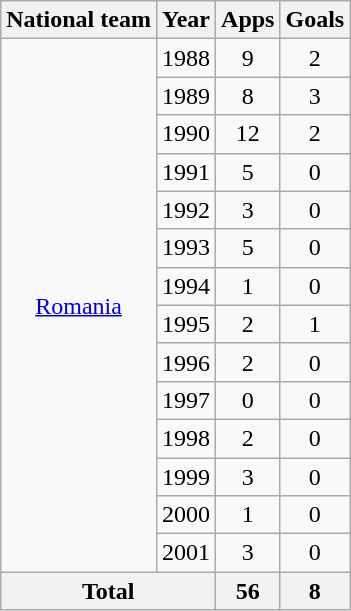<table class="wikitable" style="text-align:center">
<tr>
<th>National team</th>
<th>Year</th>
<th>Apps</th>
<th>Goals</th>
</tr>
<tr>
<td rowspan="14"><a href='#'>Romania</a></td>
<td>1988</td>
<td>9</td>
<td>2</td>
</tr>
<tr>
<td>1989</td>
<td>8</td>
<td>3</td>
</tr>
<tr>
<td>1990</td>
<td>12</td>
<td>2</td>
</tr>
<tr>
<td>1991</td>
<td>5</td>
<td>0</td>
</tr>
<tr>
<td>1992</td>
<td>3</td>
<td>0</td>
</tr>
<tr>
<td>1993</td>
<td>5</td>
<td>0</td>
</tr>
<tr>
<td>1994</td>
<td>1</td>
<td>0</td>
</tr>
<tr>
<td>1995</td>
<td>2</td>
<td>1</td>
</tr>
<tr>
<td>1996</td>
<td>2</td>
<td>0</td>
</tr>
<tr>
<td>1997</td>
<td>0</td>
<td>0</td>
</tr>
<tr>
<td>1998</td>
<td>2</td>
<td>0</td>
</tr>
<tr>
<td>1999</td>
<td>3</td>
<td>0</td>
</tr>
<tr>
<td>2000</td>
<td>1</td>
<td>0</td>
</tr>
<tr>
<td>2001</td>
<td>3</td>
<td>0</td>
</tr>
<tr>
<th colspan="2">Total</th>
<th>56</th>
<th>8</th>
</tr>
</table>
